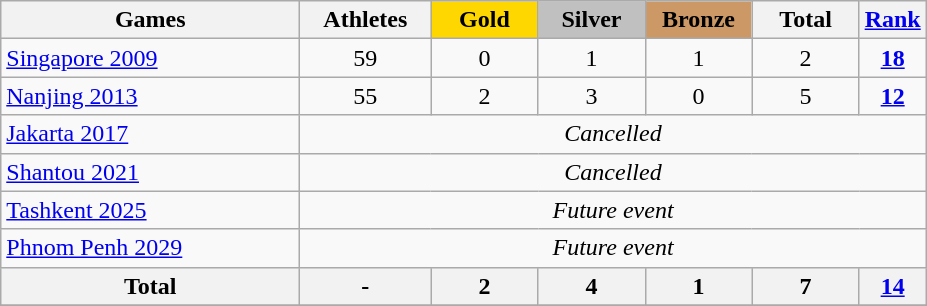<table class="wikitable sortable" style="margin-top:0em; text-align:center; font-size:100%;">
<tr>
<th style="width:12em;">Games</th>
<th scope="col" style="width:5em;">Athletes</th>
<th style="width:4em; background:gold;">Gold</th>
<th style="width:4em; background:silver;">Silver</th>
<th style="width:4em; background:#cc9966;">Bronze</th>
<th style="width:4em;">Total</th>
<th style="width:2em;"><a href='#'>Rank</a></th>
</tr>
<tr>
<td align=left> <a href='#'>Singapore 2009</a></td>
<td>59</td>
<td>0</td>
<td>1</td>
<td>1</td>
<td>2</td>
<td><a href='#'><strong>18</strong></a></td>
</tr>
<tr>
<td align=left> <a href='#'>Nanjing 2013</a></td>
<td>55</td>
<td>2</td>
<td>3</td>
<td>0</td>
<td>5</td>
<td><a href='#'><strong>12</strong></a></td>
</tr>
<tr>
<td align=left> <a href='#'>Jakarta 2017</a></td>
<td colspan=6><em>Cancelled</em></td>
</tr>
<tr>
<td align=left> <a href='#'>Shantou 2021</a></td>
<td colspan=6><em>Cancelled</em></td>
</tr>
<tr>
<td align=left> <a href='#'>Tashkent 2025</a></td>
<td colspan=6><em>Future event</em></td>
</tr>
<tr>
<td align=left> <a href='#'>Phnom Penh 2029</a></td>
<td colspan=6><em>Future event</em></td>
</tr>
<tr>
<th><strong>Total</strong></th>
<th><strong>-</strong></th>
<th><strong>2</strong></th>
<th><strong>4</strong></th>
<th><strong>1</strong></th>
<th><strong>7</strong></th>
<th><strong><a href='#'>14</a></strong></th>
</tr>
<tr class="sortbottom">
</tr>
</table>
